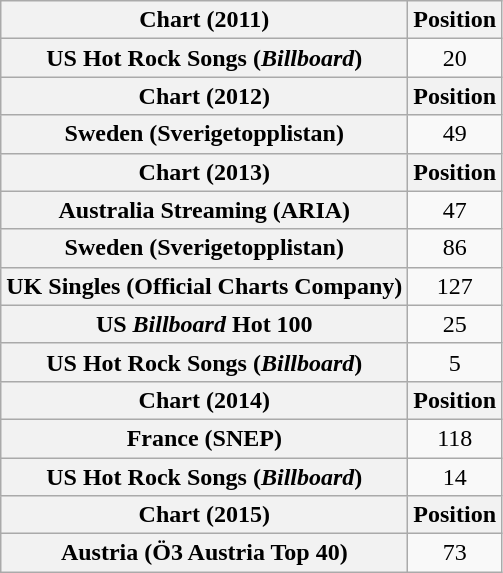<table class="wikitable plainrowheaders" style="text-align:center">
<tr>
<th scope="col">Chart (2011)</th>
<th scope="col">Position</th>
</tr>
<tr>
<th scope="row">US Hot Rock Songs (<em>Billboard</em>)</th>
<td>20</td>
</tr>
<tr>
<th scope="col">Chart (2012)</th>
<th scope="col">Position</th>
</tr>
<tr>
<th scope="row">Sweden (Sverigetopplistan)</th>
<td>49</td>
</tr>
<tr>
<th scope="col">Chart (2013)</th>
<th scope="col">Position</th>
</tr>
<tr>
<th scope="row">Australia Streaming (ARIA)</th>
<td>47</td>
</tr>
<tr>
<th scope="row">Sweden (Sverigetopplistan)</th>
<td>86</td>
</tr>
<tr>
<th scope="row">UK Singles (Official Charts Company)</th>
<td>127</td>
</tr>
<tr>
<th scope="row">US <em>Billboard</em> Hot 100</th>
<td>25</td>
</tr>
<tr>
<th scope="row">US Hot Rock Songs (<em>Billboard</em>)</th>
<td>5</td>
</tr>
<tr>
<th scope="col">Chart (2014)</th>
<th scope="col">Position</th>
</tr>
<tr>
<th scope="row">France (SNEP)</th>
<td>118</td>
</tr>
<tr>
<th scope="row">US Hot Rock Songs (<em>Billboard</em>)</th>
<td>14</td>
</tr>
<tr>
<th scope="col">Chart (2015)</th>
<th scope="col">Position</th>
</tr>
<tr>
<th scope="row">Austria (Ö3 Austria Top 40)</th>
<td>73</td>
</tr>
</table>
